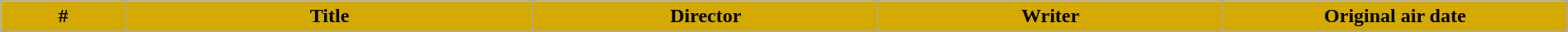<table class="wikitable plainrowheaders" style="width:100%; background:#FFFFFF;">
<tr>
<th style="background-color:#D4AA00" width=8%>#</th>
<th style="background-color:#D4AA00" width=26%>Title</th>
<th style="background-color:#D4AA00" width=22%>Director</th>
<th style="background-color:#D4AA00" width=22%>Writer</th>
<th style="background-color:#D4AA00" width=22%>Original air date<br>




</th>
</tr>
</table>
